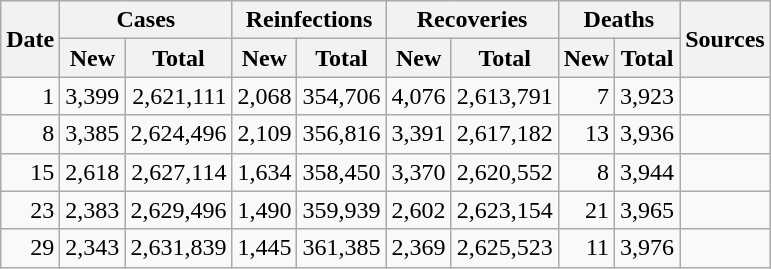<table class="wikitable sortable mw-collapsible mw-collapsed sticky-header-multi sort-under" style="text-align:right;">
<tr>
<th rowspan=2>Date</th>
<th colspan=2>Cases</th>
<th colspan=2>Reinfections</th>
<th colspan=2>Recoveries</th>
<th colspan=2>Deaths</th>
<th rowspan=2 class="unsortable">Sources</th>
</tr>
<tr>
<th>New</th>
<th>Total</th>
<th>New</th>
<th>Total</th>
<th>New</th>
<th>Total</th>
<th>New</th>
<th>Total</th>
</tr>
<tr>
<td>1</td>
<td>3,399</td>
<td>2,621,111</td>
<td>2,068</td>
<td>354,706</td>
<td>4,076</td>
<td>2,613,791</td>
<td>7</td>
<td>3,923</td>
<td></td>
</tr>
<tr>
<td>8</td>
<td>3,385</td>
<td>2,624,496</td>
<td>2,109</td>
<td>356,816</td>
<td>3,391</td>
<td>2,617,182</td>
<td>13</td>
<td>3,936</td>
<td></td>
</tr>
<tr>
<td>15</td>
<td>2,618</td>
<td>2,627,114</td>
<td>1,634</td>
<td>358,450</td>
<td>3,370</td>
<td>2,620,552</td>
<td>8</td>
<td>3,944</td>
<td></td>
</tr>
<tr>
<td>23</td>
<td>2,383</td>
<td>2,629,496</td>
<td>1,490</td>
<td>359,939</td>
<td>2,602</td>
<td>2,623,154</td>
<td>21</td>
<td>3,965</td>
<td></td>
</tr>
<tr>
<td>29</td>
<td>2,343</td>
<td>2,631,839</td>
<td>1,445</td>
<td>361,385</td>
<td>2,369</td>
<td>2,625,523</td>
<td>11</td>
<td>3,976</td>
<td></td>
</tr>
</table>
